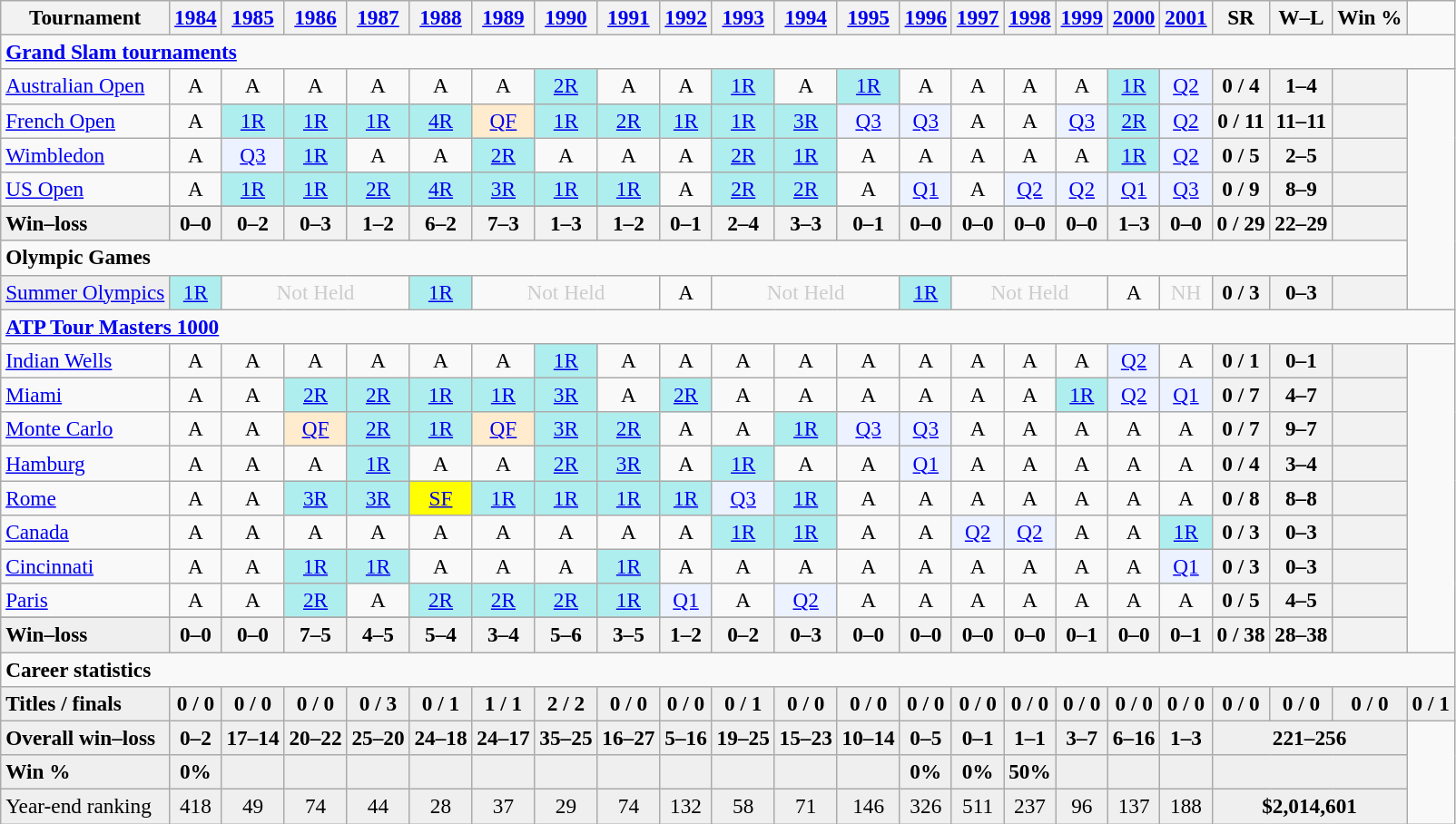<table class=wikitable style="text-align:center; font-size:97%">
<tr>
<th>Tournament</th>
<th><a href='#'>1984</a></th>
<th><a href='#'>1985</a></th>
<th><a href='#'>1986</a></th>
<th><a href='#'>1987</a></th>
<th><a href='#'>1988</a></th>
<th><a href='#'>1989</a></th>
<th><a href='#'>1990</a></th>
<th><a href='#'>1991</a></th>
<th><a href='#'>1992</a></th>
<th><a href='#'>1993</a></th>
<th><a href='#'>1994</a></th>
<th><a href='#'>1995</a></th>
<th><a href='#'>1996</a></th>
<th><a href='#'>1997</a></th>
<th><a href='#'>1998</a></th>
<th><a href='#'>1999</a></th>
<th><a href='#'>2000</a></th>
<th><a href='#'>2001</a></th>
<th>SR</th>
<th>W–L</th>
<th>Win %</th>
</tr>
<tr>
<td colspan=23 align=left><strong><a href='#'>Grand Slam tournaments</a></strong></td>
</tr>
<tr>
<td align=left><a href='#'>Australian Open</a></td>
<td>A</td>
<td>A</td>
<td>A</td>
<td>A</td>
<td>A</td>
<td>A</td>
<td bgcolor=afeeee><a href='#'>2R</a></td>
<td>A</td>
<td>A</td>
<td bgcolor=afeeee><a href='#'>1R</a></td>
<td>A</td>
<td bgcolor=afeeee><a href='#'>1R</a></td>
<td>A</td>
<td>A</td>
<td>A</td>
<td>A</td>
<td bgcolor=afeeee><a href='#'>1R</a></td>
<td bgcolor=ecf2ff><a href='#'>Q2</a></td>
<th>0 / 4</th>
<th>1–4</th>
<th></th>
</tr>
<tr>
<td align=left><a href='#'>French Open</a></td>
<td>A</td>
<td bgcolor=afeeee><a href='#'>1R</a></td>
<td bgcolor=afeeee><a href='#'>1R</a></td>
<td bgcolor=afeeee><a href='#'>1R</a></td>
<td bgcolor=afeeee><a href='#'>4R</a></td>
<td bgcolor=ffebcd><a href='#'>QF</a></td>
<td bgcolor=afeeee><a href='#'>1R</a></td>
<td bgcolor=afeeee><a href='#'>2R</a></td>
<td bgcolor=afeeee><a href='#'>1R</a></td>
<td bgcolor=afeeee><a href='#'>1R</a></td>
<td bgcolor=afeeee><a href='#'>3R</a></td>
<td bgcolor=ecf2ff><a href='#'>Q3</a></td>
<td bgcolor=ecf2ff><a href='#'>Q3</a></td>
<td>A</td>
<td>A</td>
<td bgcolor=ecf2ff><a href='#'>Q3</a></td>
<td bgcolor=afeeee><a href='#'>2R</a></td>
<td bgcolor=ecf2ff><a href='#'>Q2</a></td>
<th>0 / 11</th>
<th>11–11</th>
<th></th>
</tr>
<tr>
<td align=left><a href='#'>Wimbledon</a></td>
<td>A</td>
<td bgcolor=ecf2ff><a href='#'>Q3</a></td>
<td bgcolor=afeeee><a href='#'>1R</a></td>
<td>A</td>
<td>A</td>
<td bgcolor=afeeee><a href='#'>2R</a></td>
<td>A</td>
<td>A</td>
<td>A</td>
<td bgcolor=afeeee><a href='#'>2R</a></td>
<td bgcolor=afeeee><a href='#'>1R</a></td>
<td>A</td>
<td>A</td>
<td>A</td>
<td>A</td>
<td>A</td>
<td bgcolor=afeeee><a href='#'>1R</a></td>
<td bgcolor=ecf2ff><a href='#'>Q2</a></td>
<th>0 / 5</th>
<th>2–5</th>
<th></th>
</tr>
<tr>
<td align=left><a href='#'>US Open</a></td>
<td>A</td>
<td bgcolor=afeeee><a href='#'>1R</a></td>
<td bgcolor=afeeee><a href='#'>1R</a></td>
<td bgcolor=afeeee><a href='#'>2R</a></td>
<td bgcolor=afeeee><a href='#'>4R</a></td>
<td bgcolor=afeeee><a href='#'>3R</a></td>
<td bgcolor=afeeee><a href='#'>1R</a></td>
<td bgcolor=afeeee><a href='#'>1R</a></td>
<td>A</td>
<td bgcolor=afeeee><a href='#'>2R</a></td>
<td bgcolor=afeeee><a href='#'>2R</a></td>
<td>A</td>
<td bgcolor=ecf2ff><a href='#'>Q1</a></td>
<td>A</td>
<td bgcolor=ecf2ff><a href='#'>Q2</a></td>
<td bgcolor=ecf2ff><a href='#'>Q2</a></td>
<td bgcolor=ecf2ff><a href='#'>Q1</a></td>
<td bgcolor=ecf2ff><a href='#'>Q3</a></td>
<th>0 / 9</th>
<th>8–9</th>
<th></th>
</tr>
<tr>
</tr>
<tr style=font-weight:bold;background:#efefef>
<td style=text-align:left>Win–loss</td>
<th>0–0</th>
<th>0–2</th>
<th>0–3</th>
<th>1–2</th>
<th>6–2</th>
<th>7–3</th>
<th>1–3</th>
<th>1–2</th>
<th>0–1</th>
<th>2–4</th>
<th>3–3</th>
<th>0–1</th>
<th>0–0</th>
<th>0–0</th>
<th>0–0</th>
<th>0–0</th>
<th>1–3</th>
<th>0–0</th>
<th>0 / 29</th>
<th>22–29</th>
<th></th>
</tr>
<tr>
<td colspan=22 align=left><strong>Olympic Games</strong></td>
</tr>
<tr>
<td style=background:#EFEFEF align=left><a href='#'>Summer Olympics</a></td>
<td style=background:#afeeee><a href='#'>1R</a></td>
<td colspan=3 style=color:#cccccc>Not Held</td>
<td style=background:#afeeee><a href='#'>1R</a></td>
<td colspan=3 style=color:#cccccc>Not Held</td>
<td>A</td>
<td colspan=3 style=color:#cccccc>Not Held</td>
<td style=background:#afeeee><a href='#'>1R</a></td>
<td colspan=3 style=color:#cccccc>Not Held</td>
<td>A</td>
<td colspan=1 style=color:#cccccc>NH</td>
<th>0 / 3</th>
<th>0–3</th>
<th></th>
</tr>
<tr>
<td colspan=25 style=text-align:left><strong><a href='#'>ATP Tour Masters 1000</a></strong></td>
</tr>
<tr>
<td align=left><a href='#'>Indian Wells</a></td>
<td>A</td>
<td>A</td>
<td>A</td>
<td>A</td>
<td>A</td>
<td>A</td>
<td bgcolor=afeeee><a href='#'>1R</a></td>
<td>A</td>
<td>A</td>
<td>A</td>
<td>A</td>
<td>A</td>
<td>A</td>
<td>A</td>
<td>A</td>
<td>A</td>
<td bgcolor=ecf2ff><a href='#'>Q2</a></td>
<td>A</td>
<th>0 / 1</th>
<th>0–1</th>
<th></th>
</tr>
<tr>
<td align=left><a href='#'>Miami</a></td>
<td>A</td>
<td>A</td>
<td bgcolor=afeeee><a href='#'>2R</a></td>
<td bgcolor=afeeee><a href='#'>2R</a></td>
<td bgcolor=afeeee><a href='#'>1R</a></td>
<td bgcolor=afeeee><a href='#'>1R</a></td>
<td bgcolor=afeeee><a href='#'>3R</a></td>
<td>A</td>
<td bgcolor=afeeee><a href='#'>2R</a></td>
<td>A</td>
<td>A</td>
<td>A</td>
<td>A</td>
<td>A</td>
<td>A</td>
<td bgcolor=afeeee><a href='#'>1R</a></td>
<td bgcolor=ecf2ff><a href='#'>Q2</a></td>
<td bgcolor=ecf2ff><a href='#'>Q1</a></td>
<th>0 / 7</th>
<th>4–7</th>
<th></th>
</tr>
<tr>
<td align=left><a href='#'>Monte Carlo</a></td>
<td>A</td>
<td>A</td>
<td bgcolor=ffebcd><a href='#'>QF</a></td>
<td bgcolor=afeeee><a href='#'>2R</a></td>
<td bgcolor=afeeee><a href='#'>1R</a></td>
<td bgcolor=ffebcd><a href='#'>QF</a></td>
<td bgcolor=afeeee><a href='#'>3R</a></td>
<td bgcolor=afeeee><a href='#'>2R</a></td>
<td>A</td>
<td>A</td>
<td bgcolor=afeeee><a href='#'>1R</a></td>
<td bgcolor=ecf2ff><a href='#'>Q3</a></td>
<td bgcolor=ecf2ff><a href='#'>Q3</a></td>
<td>A</td>
<td>A</td>
<td>A</td>
<td>A</td>
<td>A</td>
<th>0 / 7</th>
<th>9–7</th>
<th></th>
</tr>
<tr>
<td align=left><a href='#'>Hamburg</a></td>
<td>A</td>
<td>A</td>
<td>A</td>
<td bgcolor=afeeee><a href='#'>1R</a></td>
<td>A</td>
<td>A</td>
<td bgcolor=afeeee><a href='#'>2R</a></td>
<td bgcolor=afeeee><a href='#'>3R</a></td>
<td>A</td>
<td bgcolor=afeeee><a href='#'>1R</a></td>
<td>A</td>
<td>A</td>
<td bgcolor=ecf2ff><a href='#'>Q1</a></td>
<td>A</td>
<td>A</td>
<td>A</td>
<td>A</td>
<td>A</td>
<th>0 / 4</th>
<th>3–4</th>
<th></th>
</tr>
<tr>
<td align=left><a href='#'>Rome</a></td>
<td>A</td>
<td>A</td>
<td bgcolor=afeeee><a href='#'>3R</a></td>
<td bgcolor=afeeee><a href='#'>3R</a></td>
<td bgcolor=yellow><a href='#'>SF</a></td>
<td bgcolor=afeeee><a href='#'>1R</a></td>
<td bgcolor=afeeee><a href='#'>1R</a></td>
<td bgcolor=afeeee><a href='#'>1R</a></td>
<td bgcolor=afeeee><a href='#'>1R</a></td>
<td bgcolor=ecf2ff><a href='#'>Q3</a></td>
<td bgcolor=afeeee><a href='#'>1R</a></td>
<td>A</td>
<td>A</td>
<td>A</td>
<td>A</td>
<td>A</td>
<td>A</td>
<td>A</td>
<th>0 / 8</th>
<th>8–8</th>
<th></th>
</tr>
<tr>
<td align=left><a href='#'>Canada</a></td>
<td>A</td>
<td>A</td>
<td>A</td>
<td>A</td>
<td>A</td>
<td>A</td>
<td>A</td>
<td>A</td>
<td>A</td>
<td bgcolor=afeeee><a href='#'>1R</a></td>
<td bgcolor=afeeee><a href='#'>1R</a></td>
<td>A</td>
<td>A</td>
<td bgcolor=ecf2ff><a href='#'>Q2</a></td>
<td bgcolor=ecf2ff><a href='#'>Q2</a></td>
<td>A</td>
<td>A</td>
<td bgcolor=afeeee><a href='#'>1R</a></td>
<th>0 / 3</th>
<th>0–3</th>
<th></th>
</tr>
<tr>
<td align=left><a href='#'>Cincinnati</a></td>
<td>A</td>
<td>A</td>
<td bgcolor=afeeee><a href='#'>1R</a></td>
<td bgcolor=afeeee><a href='#'>1R</a></td>
<td>A</td>
<td>A</td>
<td>A</td>
<td bgcolor=afeeee><a href='#'>1R</a></td>
<td>A</td>
<td>A</td>
<td>A</td>
<td>A</td>
<td>A</td>
<td>A</td>
<td>A</td>
<td>A</td>
<td>A</td>
<td bgcolor=ecf2ff><a href='#'>Q1</a></td>
<th>0 / 3</th>
<th>0–3</th>
<th></th>
</tr>
<tr>
<td align=left><a href='#'>Paris</a></td>
<td>A</td>
<td>A</td>
<td bgcolor=afeeee><a href='#'>2R</a></td>
<td>A</td>
<td bgcolor=afeeee><a href='#'>2R</a></td>
<td bgcolor=afeeee><a href='#'>2R</a></td>
<td bgcolor=afeeee><a href='#'>2R</a></td>
<td bgcolor=afeeee><a href='#'>1R</a></td>
<td bgcolor=ecf2ff><a href='#'>Q1</a></td>
<td>A</td>
<td bgcolor=ecf2ff><a href='#'>Q2</a></td>
<td>A</td>
<td>A</td>
<td>A</td>
<td>A</td>
<td>A</td>
<td>A</td>
<td>A</td>
<th>0 / 5</th>
<th>4–5</th>
<th></th>
</tr>
<tr>
</tr>
<tr style=font-weight:bold;background:#efefef>
<td style=text-align:left>Win–loss</td>
<th>0–0</th>
<th>0–0</th>
<th>7–5</th>
<th>4–5</th>
<th>5–4</th>
<th>3–4</th>
<th>5–6</th>
<th>3–5</th>
<th>1–2</th>
<th>0–2</th>
<th>0–3</th>
<th>0–0</th>
<th>0–0</th>
<th>0–0</th>
<th>0–0</th>
<th>0–1</th>
<th>0–0</th>
<th>0–1</th>
<th>0 / 38</th>
<th>28–38</th>
<th></th>
</tr>
<tr>
<td colspan=25 align=left><strong>Career statistics</strong></td>
</tr>
<tr style=font-weight:bold;background:#efefef>
<td style=text-align:left>Titles / finals</td>
<td>0 / 0</td>
<td>0 / 0</td>
<td>0 / 0</td>
<td>0 / 3</td>
<td>0 / 1</td>
<td>1 / 1</td>
<td>2 / 2</td>
<td>0 / 0</td>
<td>0 / 0</td>
<td>0 / 1</td>
<td>0 / 0</td>
<td>0 / 0</td>
<td>0 / 0</td>
<td>0 / 0</td>
<td>0 / 0</td>
<td>0 / 0</td>
<td>0 / 0</td>
<td>0 / 0</td>
<td>0 / 0</td>
<td>0 / 0</td>
<td>0 / 0</td>
<td colspan=3>0 / 1</td>
</tr>
<tr style=font-weight:bold;background:#efefef>
<td style=text-align:left>Overall win–loss</td>
<td>0–2</td>
<td>17–14</td>
<td>20–22</td>
<td>25–20</td>
<td>24–18</td>
<td>24–17</td>
<td>35–25</td>
<td>16–27</td>
<td>5–16</td>
<td>19–25</td>
<td>15–23</td>
<td>10–14</td>
<td>0–5</td>
<td>0–1</td>
<td>1–1</td>
<td>3–7</td>
<td>6–16</td>
<td>1–3</td>
<td colspan=3>221–256</td>
</tr>
<tr style="font-weight:bold;background:#efefef;">
<td style=text-align:left>Win %</td>
<td>0%</td>
<td></td>
<td></td>
<td></td>
<td></td>
<td></td>
<td></td>
<td></td>
<td></td>
<td></td>
<td></td>
<td></td>
<td>0%</td>
<td>0%</td>
<td>50%</td>
<td></td>
<td></td>
<td></td>
<td colspan=3></td>
</tr>
<tr bgcolor=efefef>
<td align=left>Year-end ranking</td>
<td>418</td>
<td>49</td>
<td>74</td>
<td>44</td>
<td>28</td>
<td>37</td>
<td>29</td>
<td>74</td>
<td>132</td>
<td>58</td>
<td>71</td>
<td>146</td>
<td>326</td>
<td>511</td>
<td>237</td>
<td>96</td>
<td>137</td>
<td>188</td>
<td colspan=3><strong>$2,014,601</strong></td>
</tr>
</table>
